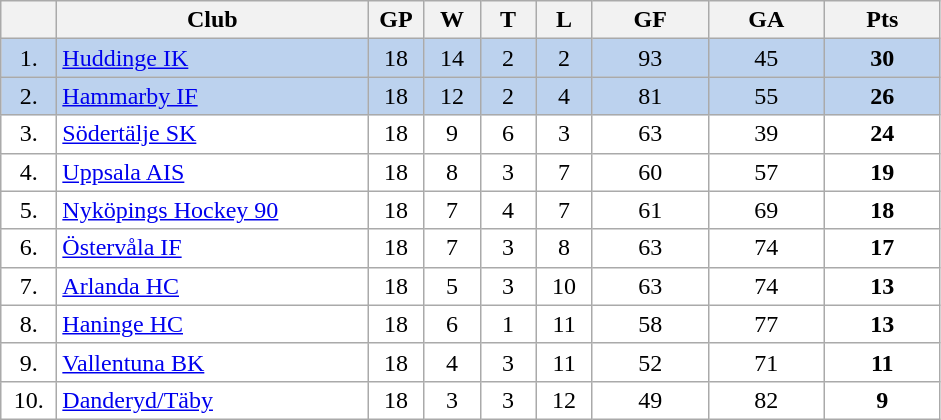<table class="wikitable">
<tr>
<th width="30"></th>
<th width="200">Club</th>
<th width="30">GP</th>
<th width="30">W</th>
<th width="30">T</th>
<th width="30">L</th>
<th width="70">GF</th>
<th width="70">GA</th>
<th width="70">Pts</th>
</tr>
<tr bgcolor="#BCD2EE" align="center">
<td>1.</td>
<td align="left"><a href='#'>Huddinge IK</a></td>
<td>18</td>
<td>14</td>
<td>2</td>
<td>2</td>
<td>93</td>
<td>45</td>
<td><strong>30</strong></td>
</tr>
<tr bgcolor="#BCD2EE" align="center">
<td>2.</td>
<td align="left"><a href='#'>Hammarby IF</a></td>
<td>18</td>
<td>12</td>
<td>2</td>
<td>4</td>
<td>81</td>
<td>55</td>
<td><strong>26</strong></td>
</tr>
<tr bgcolor="#FFFFFF" align="center">
<td>3.</td>
<td align="left"><a href='#'>Södertälje SK</a></td>
<td>18</td>
<td>9</td>
<td>6</td>
<td>3</td>
<td>63</td>
<td>39</td>
<td><strong>24</strong></td>
</tr>
<tr bgcolor="#FFFFFF" align="center">
<td>4.</td>
<td align="left"><a href='#'>Uppsala AIS</a></td>
<td>18</td>
<td>8</td>
<td>3</td>
<td>7</td>
<td>60</td>
<td>57</td>
<td><strong>19</strong></td>
</tr>
<tr bgcolor="#FFFFFF" align="center">
<td>5.</td>
<td align="left"><a href='#'>Nyköpings Hockey 90</a></td>
<td>18</td>
<td>7</td>
<td>4</td>
<td>7</td>
<td>61</td>
<td>69</td>
<td><strong>18</strong></td>
</tr>
<tr bgcolor="#FFFFFF" align="center">
<td>6.</td>
<td align="left"><a href='#'>Östervåla IF</a></td>
<td>18</td>
<td>7</td>
<td>3</td>
<td>8</td>
<td>63</td>
<td>74</td>
<td><strong>17</strong></td>
</tr>
<tr bgcolor="#FFFFFF" align="center">
<td>7.</td>
<td align="left"><a href='#'>Arlanda HC</a></td>
<td>18</td>
<td>5</td>
<td>3</td>
<td>10</td>
<td>63</td>
<td>74</td>
<td><strong>13</strong></td>
</tr>
<tr bgcolor="#FFFFFF" align="center">
<td>8.</td>
<td align="left"><a href='#'>Haninge HC</a></td>
<td>18</td>
<td>6</td>
<td>1</td>
<td>11</td>
<td>58</td>
<td>77</td>
<td><strong>13</strong></td>
</tr>
<tr bgcolor="#FFFFFF" align="center">
<td>9.</td>
<td align="left"><a href='#'>Vallentuna BK</a></td>
<td>18</td>
<td>4</td>
<td>3</td>
<td>11</td>
<td>52</td>
<td>71</td>
<td><strong>11</strong></td>
</tr>
<tr bgcolor="#FFFFFF" align="center">
<td>10.</td>
<td align="left"><a href='#'>Danderyd/Täby</a></td>
<td>18</td>
<td>3</td>
<td>3</td>
<td>12</td>
<td>49</td>
<td>82</td>
<td><strong>9</strong></td>
</tr>
</table>
